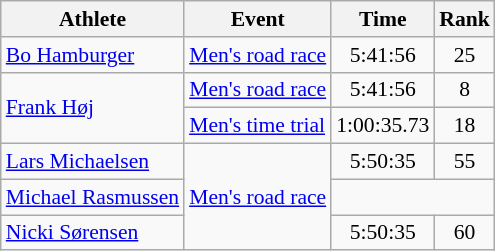<table class=wikitable style="font-size:90%">
<tr>
<th>Athlete</th>
<th>Event</th>
<th>Time</th>
<th>Rank</th>
</tr>
<tr align=center>
<td align=left><a href='#'>Bo Hamburger</a></td>
<td align=left><a href='#'>Men's road race</a></td>
<td>5:41:56</td>
<td>25</td>
</tr>
<tr align=center>
<td align=left rowspan=2><a href='#'>Frank Høj</a></td>
<td align=left><a href='#'>Men's road race</a></td>
<td>5:41:56</td>
<td>8</td>
</tr>
<tr align=center>
<td align=left><a href='#'>Men's time trial</a></td>
<td>1:00:35.73</td>
<td>18</td>
</tr>
<tr align=center>
<td align=left><a href='#'>Lars Michaelsen</a></td>
<td align=left rowspan=3><a href='#'>Men's road race</a></td>
<td>5:50:35</td>
<td>55</td>
</tr>
<tr align=center>
<td align=left><a href='#'>Michael Rasmussen</a></td>
<td colspan=2></td>
</tr>
<tr align=center>
<td align=left><a href='#'>Nicki Sørensen</a></td>
<td>5:50:35</td>
<td>60</td>
</tr>
</table>
